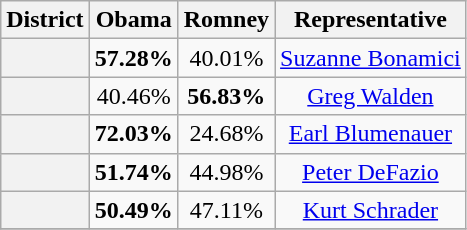<table class=wikitable>
<tr>
<th>District</th>
<th>Obama</th>
<th>Romney</th>
<th>Representative</th>
</tr>
<tr align=center>
<th></th>
<td><strong>57.28%</strong></td>
<td>40.01%</td>
<td><a href='#'>Suzanne Bonamici</a></td>
</tr>
<tr align=center>
<th></th>
<td>40.46%</td>
<td><strong>56.83%</strong></td>
<td><a href='#'>Greg Walden</a></td>
</tr>
<tr align=center>
<th></th>
<td><strong>72.03%</strong></td>
<td>24.68%</td>
<td><a href='#'>Earl Blumenauer</a></td>
</tr>
<tr align=center>
<th></th>
<td><strong>51.74%</strong></td>
<td>44.98%</td>
<td><a href='#'>Peter DeFazio</a></td>
</tr>
<tr align=center>
<th></th>
<td><strong>50.49%</strong></td>
<td>47.11%</td>
<td><a href='#'>Kurt Schrader</a></td>
</tr>
<tr align=center>
</tr>
</table>
